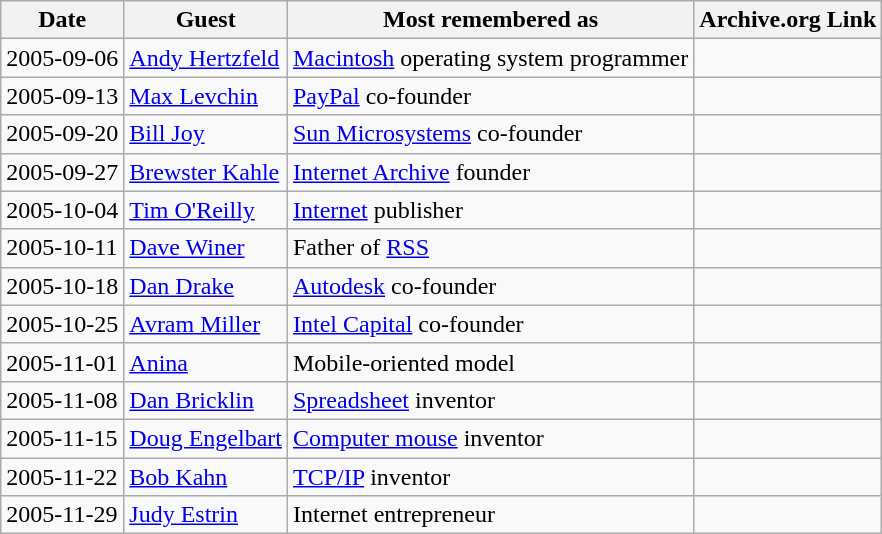<table class="wikitable">
<tr>
<th>Date</th>
<th>Guest</th>
<th>Most remembered as</th>
<th>Archive.org Link</th>
</tr>
<tr>
<td>2005-09-06</td>
<td><a href='#'>Andy Hertzfeld</a></td>
<td><a href='#'>Macintosh</a> operating system programmer</td>
<td></td>
</tr>
<tr>
<td>2005-09-13</td>
<td><a href='#'>Max Levchin</a></td>
<td><a href='#'>PayPal</a> co-founder</td>
<td></td>
</tr>
<tr>
<td>2005-09-20</td>
<td><a href='#'>Bill Joy</a></td>
<td><a href='#'>Sun Microsystems</a> co-founder</td>
<td></td>
</tr>
<tr>
<td>2005-09-27</td>
<td><a href='#'>Brewster Kahle</a></td>
<td><a href='#'>Internet Archive</a> founder</td>
<td></td>
</tr>
<tr>
<td>2005-10-04</td>
<td><a href='#'>Tim O'Reilly</a></td>
<td><a href='#'>Internet</a> publisher</td>
<td></td>
</tr>
<tr>
<td>2005-10-11</td>
<td><a href='#'>Dave Winer</a></td>
<td>Father of <a href='#'>RSS</a></td>
<td></td>
</tr>
<tr>
<td>2005-10-18</td>
<td><a href='#'>Dan Drake</a></td>
<td><a href='#'>Autodesk</a> co-founder</td>
<td></td>
</tr>
<tr>
<td>2005-10-25</td>
<td><a href='#'>Avram Miller</a></td>
<td><a href='#'>Intel Capital</a> co-founder</td>
<td></td>
</tr>
<tr>
<td>2005-11-01</td>
<td><a href='#'>Anina</a></td>
<td>Mobile-oriented model</td>
<td></td>
</tr>
<tr>
<td>2005-11-08</td>
<td><a href='#'>Dan Bricklin</a></td>
<td><a href='#'>Spreadsheet</a> inventor</td>
<td></td>
</tr>
<tr>
<td>2005-11-15</td>
<td><a href='#'>Doug Engelbart</a></td>
<td><a href='#'>Computer mouse</a> inventor</td>
<td></td>
</tr>
<tr>
<td>2005-11-22</td>
<td><a href='#'>Bob Kahn</a></td>
<td><a href='#'>TCP/IP</a> inventor</td>
<td></td>
</tr>
<tr>
<td>2005-11-29</td>
<td><a href='#'>Judy Estrin</a></td>
<td>Internet entrepreneur</td>
<td></td>
</tr>
</table>
